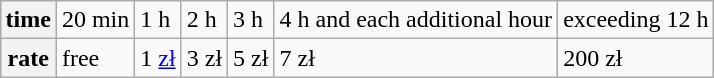<table class="wikitable" style="margin: 1em auto 1em auto;">
<tr>
<th>time</th>
<td>20 min</td>
<td>1 h</td>
<td>2 h</td>
<td>3 h</td>
<td>4 h and each additional hour</td>
<td>exceeding 12 h</td>
</tr>
<tr>
<th>rate</th>
<td>free</td>
<td>1 <a href='#'>zł</a></td>
<td>3 zł</td>
<td>5 zł</td>
<td>7 zł</td>
<td>200 zł</td>
</tr>
</table>
